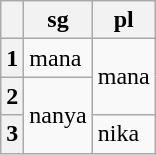<table class=wikitable>
<tr>
<th></th>
<th>sg</th>
<th>pl</th>
</tr>
<tr>
<th>1</th>
<td>mana</td>
<td rowspan=2>mana</td>
</tr>
<tr>
<th>2</th>
<td rowspan=2>nanya</td>
</tr>
<tr>
<th>3</th>
<td>nika</td>
</tr>
</table>
